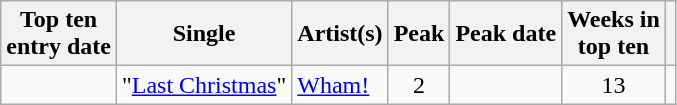<table class="wikitable">
<tr>
<th>Top ten<br>entry date</th>
<th>Single</th>
<th>Artist(s)</th>
<th data-sort-type="number">Peak</th>
<th>Peak date</th>
<th data-sort-type="number">Weeks in<br>top ten</th>
<th></th>
</tr>
<tr>
<td></td>
<td>"<a href='#'>Last Christmas</a>"</td>
<td><a href='#'>Wham!</a></td>
<td style="text-align:center;">2</td>
<td></td>
<td style="text-align:center;">13</td>
<td style="text-align:center;"></td>
</tr>
</table>
